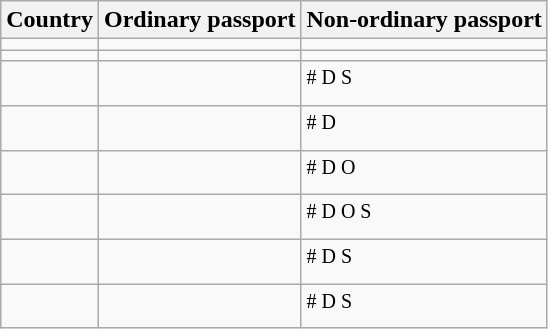<table class="wikitable">
<tr>
<th>Country</th>
<th>Ordinary passport</th>
<th>Non-ordinary passport</th>
</tr>
<tr>
<td></td>
<td></td>
<td></td>
</tr>
<tr>
<td></td>
<td></td>
<td></td>
</tr>
<tr>
<td></td>
<td></td>
<td><sup># D S</sup></td>
</tr>
<tr>
<td></td>
<td></td>
<td><sup># D</sup></td>
</tr>
<tr>
<td></td>
<td></td>
<td><sup># D O</sup></td>
</tr>
<tr>
<td></td>
<td></td>
<td><sup># D O S</sup></td>
</tr>
<tr>
<td></td>
<td></td>
<td><sup># D S</sup></td>
</tr>
<tr>
<td></td>
<td></td>
<td><sup># D S</sup></td>
</tr>
</table>
